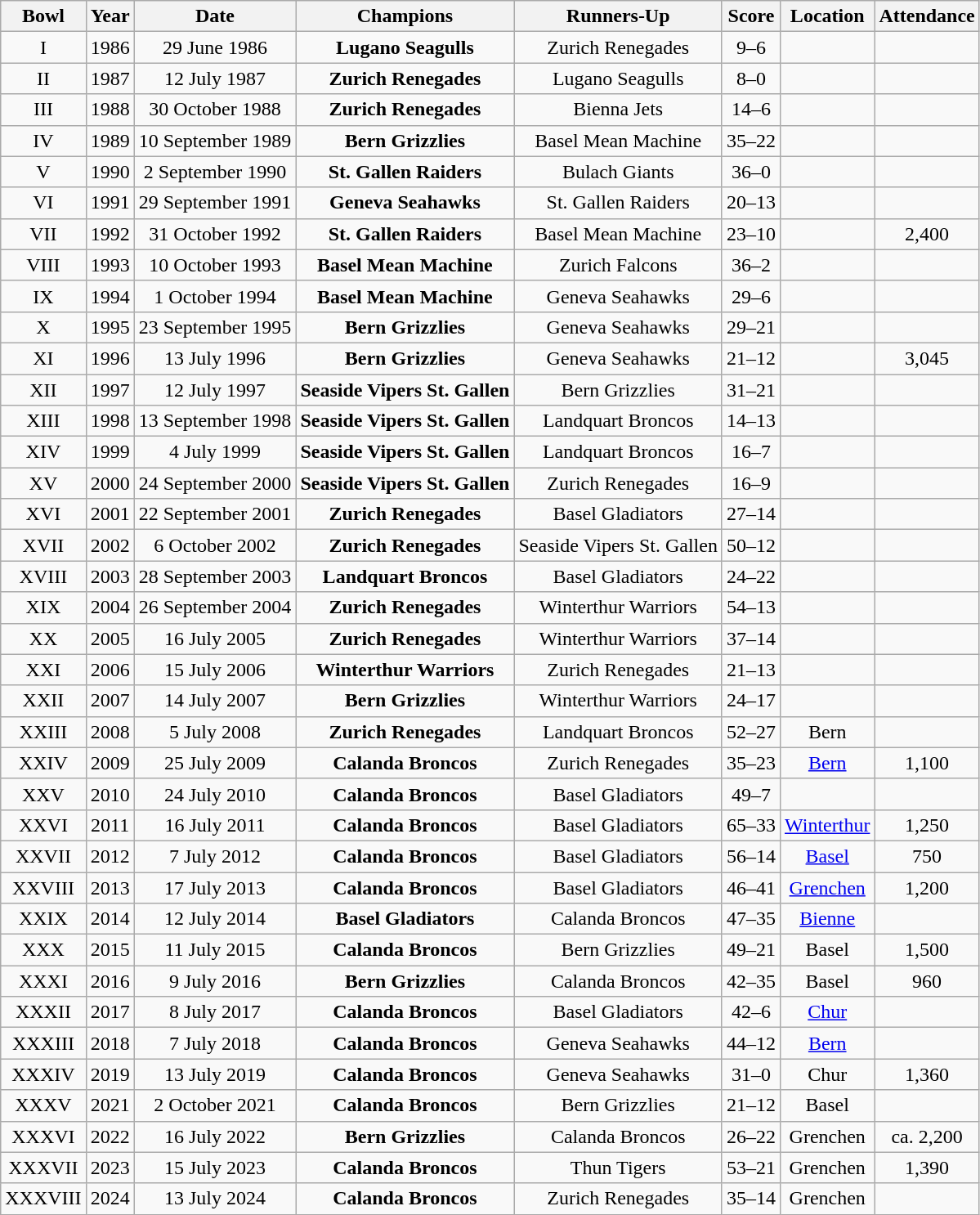<table class="wikitable sortable" style="text-align:center;">
<tr>
<th class="unsortable">Bowl</th>
<th>Year</th>
<th class="unsortable">Date</th>
<th>Champions</th>
<th>Runners-Up</th>
<th>Score</th>
<th>Location</th>
<th>Attendance</th>
</tr>
<tr>
<td>I</td>
<td>1986</td>
<td>29 June 1986</td>
<td><strong>Lugano Seagulls</strong></td>
<td>Zurich Renegades</td>
<td>9–6</td>
<td></td>
<td></td>
</tr>
<tr>
<td>II</td>
<td>1987</td>
<td>12 July 1987</td>
<td><strong>Zurich Renegades</strong></td>
<td>Lugano Seagulls</td>
<td>8–0</td>
<td></td>
<td></td>
</tr>
<tr>
<td>III</td>
<td>1988</td>
<td>30 October 1988</td>
<td><strong>Zurich Renegades</strong></td>
<td>Bienna Jets</td>
<td>14–6</td>
<td></td>
<td></td>
</tr>
<tr>
<td>IV</td>
<td>1989</td>
<td>10 September 1989</td>
<td><strong>Bern Grizzlies</strong></td>
<td>Basel Mean Machine</td>
<td>35–22</td>
<td></td>
<td></td>
</tr>
<tr>
<td>V</td>
<td>1990</td>
<td>2 September 1990</td>
<td><strong>St. Gallen Raiders</strong></td>
<td>Bulach Giants</td>
<td>36–0</td>
<td></td>
<td></td>
</tr>
<tr>
<td>VI</td>
<td>1991</td>
<td>29 September 1991</td>
<td><strong>Geneva Seahawks</strong></td>
<td>St. Gallen Raiders</td>
<td>20–13</td>
<td></td>
<td></td>
</tr>
<tr>
<td>VII</td>
<td>1992</td>
<td>31 October 1992</td>
<td><strong>St. Gallen Raiders</strong></td>
<td>Basel Mean Machine</td>
<td>23–10</td>
<td></td>
<td>2,400</td>
</tr>
<tr>
<td>VIII</td>
<td>1993</td>
<td>10 October 1993</td>
<td><strong>Basel Mean Machine</strong></td>
<td>Zurich Falcons</td>
<td>36–2</td>
<td></td>
<td></td>
</tr>
<tr>
<td>IX</td>
<td>1994</td>
<td>1 October 1994</td>
<td><strong>Basel Mean Machine</strong></td>
<td>Geneva Seahawks</td>
<td>29–6</td>
<td></td>
<td></td>
</tr>
<tr>
<td>X</td>
<td>1995</td>
<td>23 September 1995</td>
<td><strong>Bern Grizzlies</strong></td>
<td>Geneva Seahawks</td>
<td>29–21</td>
<td></td>
<td></td>
</tr>
<tr>
<td>XI</td>
<td>1996</td>
<td>13 July 1996</td>
<td><strong>Bern Grizzlies</strong></td>
<td>Geneva Seahawks</td>
<td>21–12</td>
<td></td>
<td>3,045</td>
</tr>
<tr>
<td>XII</td>
<td>1997</td>
<td>12 July 1997</td>
<td><strong>Seaside Vipers St. Gallen</strong></td>
<td>Bern Grizzlies</td>
<td>31–21</td>
<td></td>
<td></td>
</tr>
<tr>
<td>XIII</td>
<td>1998</td>
<td>13 September 1998</td>
<td><strong>Seaside Vipers St. Gallen</strong></td>
<td>Landquart Broncos</td>
<td>14–13</td>
<td></td>
<td></td>
</tr>
<tr>
<td>XIV</td>
<td>1999</td>
<td>4 July 1999</td>
<td><strong>Seaside Vipers St. Gallen</strong></td>
<td>Landquart Broncos</td>
<td>16–7</td>
<td></td>
<td></td>
</tr>
<tr>
<td>XV</td>
<td>2000</td>
<td>24 September 2000</td>
<td><strong>Seaside Vipers St. Gallen</strong></td>
<td>Zurich Renegades</td>
<td>16–9</td>
<td></td>
<td></td>
</tr>
<tr>
<td>XVI</td>
<td>2001</td>
<td>22 September 2001</td>
<td><strong>Zurich Renegades</strong></td>
<td>Basel Gladiators</td>
<td>27–14</td>
<td></td>
<td></td>
</tr>
<tr>
<td>XVII</td>
<td>2002</td>
<td>6 October 2002</td>
<td><strong>Zurich Renegades</strong></td>
<td>Seaside Vipers St. Gallen</td>
<td>50–12</td>
<td></td>
<td></td>
</tr>
<tr>
<td>XVIII</td>
<td>2003</td>
<td>28 September 2003</td>
<td><strong>Landquart Broncos</strong></td>
<td>Basel Gladiators</td>
<td>24–22</td>
<td></td>
<td></td>
</tr>
<tr>
<td>XIX</td>
<td>2004</td>
<td>26 September 2004</td>
<td><strong>Zurich Renegades</strong></td>
<td>Winterthur Warriors</td>
<td>54–13</td>
<td></td>
<td></td>
</tr>
<tr>
<td>XX</td>
<td>2005</td>
<td>16 July 2005</td>
<td><strong>Zurich Renegades</strong></td>
<td>Winterthur Warriors</td>
<td>37–14</td>
<td></td>
<td></td>
</tr>
<tr>
<td>XXI</td>
<td>2006</td>
<td>15 July 2006</td>
<td><strong>Winterthur Warriors</strong></td>
<td>Zurich Renegades</td>
<td>21–13</td>
<td></td>
<td></td>
</tr>
<tr>
<td>XXII</td>
<td>2007</td>
<td>14 July 2007</td>
<td><strong>Bern Grizzlies</strong></td>
<td>Winterthur Warriors</td>
<td>24–17</td>
<td></td>
<td></td>
</tr>
<tr>
<td>XXIII</td>
<td>2008</td>
<td>5 July 2008</td>
<td><strong>Zurich Renegades</strong></td>
<td>Landquart Broncos</td>
<td>52–27</td>
<td>Bern</td>
<td></td>
</tr>
<tr>
<td>XXIV</td>
<td>2009</td>
<td>25 July 2009</td>
<td><strong>Calanda Broncos</strong></td>
<td>Zurich Renegades</td>
<td>35–23</td>
<td><a href='#'>Bern</a></td>
<td>1,100</td>
</tr>
<tr>
<td>XXV</td>
<td>2010</td>
<td>24 July 2010</td>
<td><strong>Calanda Broncos</strong></td>
<td>Basel Gladiators</td>
<td>49–7</td>
<td></td>
<td></td>
</tr>
<tr>
<td>XXVI</td>
<td>2011</td>
<td>16 July 2011</td>
<td><strong>Calanda Broncos</strong></td>
<td>Basel Gladiators</td>
<td>65–33</td>
<td><a href='#'>Winterthur</a></td>
<td>1,250</td>
</tr>
<tr>
<td>XXVII</td>
<td>2012</td>
<td>7 July 2012</td>
<td><strong>Calanda Broncos</strong></td>
<td>Basel Gladiators</td>
<td>56–14</td>
<td><a href='#'>Basel</a></td>
<td>750</td>
</tr>
<tr>
<td>XXVIII</td>
<td>2013</td>
<td>17 July 2013</td>
<td><strong>Calanda Broncos</strong></td>
<td>Basel Gladiators</td>
<td>46–41</td>
<td><a href='#'>Grenchen</a></td>
<td>1,200</td>
</tr>
<tr>
<td>XXIX</td>
<td>2014</td>
<td>12 July 2014</td>
<td><strong>Basel Gladiators</strong></td>
<td>Calanda Broncos</td>
<td>47–35</td>
<td><a href='#'>Bienne</a></td>
<td></td>
</tr>
<tr>
<td>XXX</td>
<td>2015</td>
<td>11 July 2015</td>
<td><strong>Calanda Broncos</strong></td>
<td>Bern Grizzlies</td>
<td>49–21</td>
<td>Basel</td>
<td>1,500</td>
</tr>
<tr>
<td>XXXI</td>
<td>2016</td>
<td>9 July 2016</td>
<td><strong>Bern Grizzlies</strong></td>
<td>Calanda Broncos</td>
<td>42–35</td>
<td>Basel</td>
<td>960</td>
</tr>
<tr>
<td>XXXII</td>
<td>2017</td>
<td>8 July 2017</td>
<td><strong>Calanda Broncos</strong></td>
<td>Basel Gladiators</td>
<td>42–6</td>
<td><a href='#'>Chur</a></td>
<td></td>
</tr>
<tr>
<td>XXXIII</td>
<td>2018</td>
<td>7 July 2018</td>
<td><strong>Calanda Broncos</strong></td>
<td>Geneva Seahawks</td>
<td>44–12</td>
<td><a href='#'>Bern</a></td>
<td></td>
</tr>
<tr>
<td>XXXIV</td>
<td>2019</td>
<td>13 July 2019</td>
<td><strong>Calanda Broncos</strong></td>
<td>Geneva Seahawks</td>
<td>31–0</td>
<td>Chur</td>
<td>1,360</td>
</tr>
<tr>
<td>XXXV</td>
<td>2021</td>
<td>2 October 2021</td>
<td><strong>Calanda Broncos</strong></td>
<td>Bern Grizzlies</td>
<td>21–12</td>
<td>Basel</td>
<td></td>
</tr>
<tr>
<td>XXXVI</td>
<td>2022</td>
<td>16 July 2022</td>
<td><strong>Bern Grizzlies</strong></td>
<td>Calanda Broncos</td>
<td>26–22</td>
<td>Grenchen</td>
<td>ca. 2,200</td>
</tr>
<tr>
<td>XXXVII</td>
<td>2023</td>
<td>15 July 2023</td>
<td><strong>Calanda Broncos</strong></td>
<td>Thun Tigers</td>
<td>53–21</td>
<td>Grenchen</td>
<td>1,390</td>
</tr>
<tr>
<td>XXXVIII</td>
<td>2024</td>
<td>13 July 2024</td>
<td><strong>Calanda Broncos</strong></td>
<td>Zurich Renegades</td>
<td>35–14</td>
<td>Grenchen</td>
</tr>
</table>
